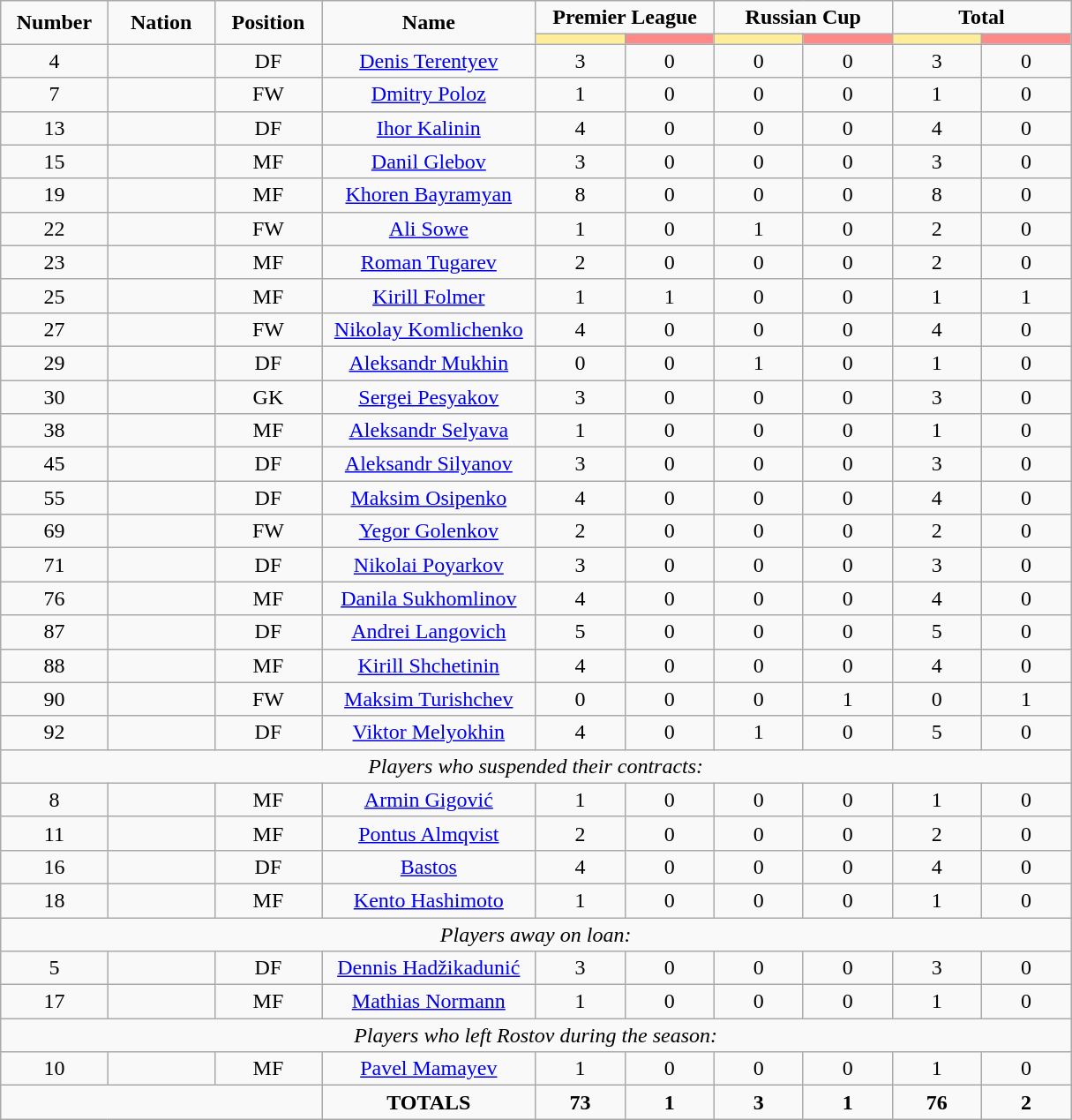<table class="wikitable" style="font-size: 100%; text-align: center;">
<tr>
<td rowspan="2" width="10%" align="center"><strong>Number</strong></td>
<td rowspan="2" width="10%" align="center"><strong>Nation</strong></td>
<td rowspan="2" width="10%" align="center"><strong>Position</strong></td>
<td rowspan="2" width="20%" align="center"><strong>Name</strong></td>
<td colspan="2" align="center"><strong>Premier League</strong></td>
<td colspan="2" align="center"><strong>Russian Cup</strong></td>
<td colspan="2" align="center"><strong>Total</strong></td>
</tr>
<tr>
<th width=60 style="background: #FFEE99"></th>
<th width=60 style="background: #FF8888"></th>
<th width=60 style="background: #FFEE99"></th>
<th width=60 style="background: #FF8888"></th>
<th width=60 style="background: #FFEE99"></th>
<th width=60 style="background: #FF8888"></th>
</tr>
<tr>
<td>4</td>
<td></td>
<td>DF</td>
<td><a href='#'>Denis Terentyev</a></td>
<td>3</td>
<td>0</td>
<td>0</td>
<td>0</td>
<td>3</td>
<td>0</td>
</tr>
<tr>
<td>7</td>
<td></td>
<td>FW</td>
<td><a href='#'>Dmitry Poloz</a></td>
<td>1</td>
<td>0</td>
<td>0</td>
<td>0</td>
<td>1</td>
<td>0</td>
</tr>
<tr>
<td>13</td>
<td></td>
<td>DF</td>
<td><a href='#'>Ihor Kalinin</a></td>
<td>4</td>
<td>0</td>
<td>0</td>
<td>0</td>
<td>4</td>
<td>0</td>
</tr>
<tr>
<td>15</td>
<td></td>
<td>MF</td>
<td><a href='#'>Danil Glebov</a></td>
<td>3</td>
<td>0</td>
<td>0</td>
<td>0</td>
<td>3</td>
<td>0</td>
</tr>
<tr>
<td>19</td>
<td></td>
<td>MF</td>
<td><a href='#'>Khoren Bayramyan</a></td>
<td>8</td>
<td>0</td>
<td>0</td>
<td>0</td>
<td>8</td>
<td>0</td>
</tr>
<tr>
<td>22</td>
<td></td>
<td>FW</td>
<td><a href='#'>Ali Sowe</a></td>
<td>1</td>
<td>0</td>
<td>1</td>
<td>0</td>
<td>2</td>
<td>0</td>
</tr>
<tr>
<td>23</td>
<td></td>
<td>MF</td>
<td><a href='#'>Roman Tugarev</a></td>
<td>2</td>
<td>0</td>
<td>0</td>
<td>0</td>
<td>2</td>
<td>0</td>
</tr>
<tr>
<td>25</td>
<td></td>
<td>MF</td>
<td><a href='#'>Kirill Folmer</a></td>
<td>1</td>
<td>1</td>
<td>0</td>
<td>0</td>
<td>1</td>
<td>1</td>
</tr>
<tr>
<td>27</td>
<td></td>
<td>FW</td>
<td><a href='#'>Nikolay Komlichenko</a></td>
<td>4</td>
<td>0</td>
<td>0</td>
<td>0</td>
<td>4</td>
<td>0</td>
</tr>
<tr>
<td>29</td>
<td></td>
<td>DF</td>
<td><a href='#'>Aleksandr Mukhin</a></td>
<td>0</td>
<td>0</td>
<td>1</td>
<td>0</td>
<td>1</td>
<td>0</td>
</tr>
<tr>
<td>30</td>
<td></td>
<td>GK</td>
<td><a href='#'>Sergei Pesyakov</a></td>
<td>3</td>
<td>0</td>
<td>0</td>
<td>0</td>
<td>3</td>
<td>0</td>
</tr>
<tr>
<td>38</td>
<td></td>
<td>MF</td>
<td><a href='#'>Aleksandr Selyava</a></td>
<td>1</td>
<td>0</td>
<td>0</td>
<td>0</td>
<td>1</td>
<td>0</td>
</tr>
<tr>
<td>45</td>
<td></td>
<td>DF</td>
<td><a href='#'>Aleksandr Silyanov</a></td>
<td>3</td>
<td>0</td>
<td>0</td>
<td>0</td>
<td>3</td>
<td>0</td>
</tr>
<tr>
<td>55</td>
<td></td>
<td>DF</td>
<td><a href='#'>Maksim Osipenko</a></td>
<td>4</td>
<td>0</td>
<td>0</td>
<td>0</td>
<td>4</td>
<td>0</td>
</tr>
<tr>
<td>69</td>
<td></td>
<td>FW</td>
<td><a href='#'>Yegor Golenkov</a></td>
<td>2</td>
<td>0</td>
<td>0</td>
<td>0</td>
<td>2</td>
<td>0</td>
</tr>
<tr>
<td>71</td>
<td></td>
<td>DF</td>
<td><a href='#'>Nikolai Poyarkov</a></td>
<td>3</td>
<td>0</td>
<td>0</td>
<td>0</td>
<td>3</td>
<td>0</td>
</tr>
<tr>
<td>76</td>
<td></td>
<td>MF</td>
<td><a href='#'>Danila Sukhomlinov</a></td>
<td>4</td>
<td>0</td>
<td>0</td>
<td>0</td>
<td>4</td>
<td>0</td>
</tr>
<tr>
<td>87</td>
<td></td>
<td>DF</td>
<td><a href='#'>Andrei Langovich</a></td>
<td>5</td>
<td>0</td>
<td>0</td>
<td>0</td>
<td>5</td>
<td>0</td>
</tr>
<tr>
<td>88</td>
<td></td>
<td>MF</td>
<td><a href='#'>Kirill Shchetinin</a></td>
<td>4</td>
<td>0</td>
<td>0</td>
<td>0</td>
<td>4</td>
<td>0</td>
</tr>
<tr>
<td>90</td>
<td></td>
<td>FW</td>
<td><a href='#'>Maksim Turishchev</a></td>
<td>0</td>
<td>0</td>
<td>0</td>
<td>1</td>
<td>0</td>
<td>1</td>
</tr>
<tr>
<td>92</td>
<td></td>
<td>DF</td>
<td><a href='#'>Viktor Melyokhin</a></td>
<td>4</td>
<td>0</td>
<td>1</td>
<td>0</td>
<td>5</td>
<td>0</td>
</tr>
<tr>
<td colspan="13"><em>Players who suspended their contracts:</em></td>
</tr>
<tr>
<td>8</td>
<td></td>
<td>MF</td>
<td><a href='#'>Armin Gigović</a></td>
<td>1</td>
<td>0</td>
<td>0</td>
<td>0</td>
<td>1</td>
<td>0</td>
</tr>
<tr>
<td>11</td>
<td></td>
<td>MF</td>
<td><a href='#'>Pontus Almqvist</a></td>
<td>2</td>
<td>0</td>
<td>0</td>
<td>0</td>
<td>2</td>
<td>0</td>
</tr>
<tr>
<td>16</td>
<td></td>
<td>DF</td>
<td><a href='#'>Bastos</a></td>
<td>4</td>
<td>0</td>
<td>0</td>
<td>0</td>
<td>4</td>
<td>0</td>
</tr>
<tr>
<td>18</td>
<td></td>
<td>MF</td>
<td><a href='#'>Kento Hashimoto</a></td>
<td>1</td>
<td>0</td>
<td>0</td>
<td>0</td>
<td>1</td>
<td>0</td>
</tr>
<tr>
<td colspan="13"><em>Players away on loan:</em></td>
</tr>
<tr>
<td>5</td>
<td></td>
<td>DF</td>
<td><a href='#'>Dennis Hadžikadunić</a></td>
<td>3</td>
<td>0</td>
<td>0</td>
<td>0</td>
<td>3</td>
<td>0</td>
</tr>
<tr>
<td>17</td>
<td></td>
<td>MF</td>
<td><a href='#'>Mathias Normann</a></td>
<td>1</td>
<td>0</td>
<td>0</td>
<td>0</td>
<td>1</td>
<td>0</td>
</tr>
<tr>
<td colspan="13"><em>Players who left Rostov during the season:</em></td>
</tr>
<tr>
<td>10</td>
<td></td>
<td>MF</td>
<td><a href='#'>Pavel Mamayev</a></td>
<td>1</td>
<td>0</td>
<td>0</td>
<td>0</td>
<td>1</td>
<td>0</td>
</tr>
<tr>
<td colspan="3"></td>
<td><strong>TOTALS</strong></td>
<td><strong>73</strong></td>
<td><strong>1</strong></td>
<td><strong>3</strong></td>
<td><strong>1</strong></td>
<td><strong>76</strong></td>
<td><strong>2</strong></td>
</tr>
</table>
